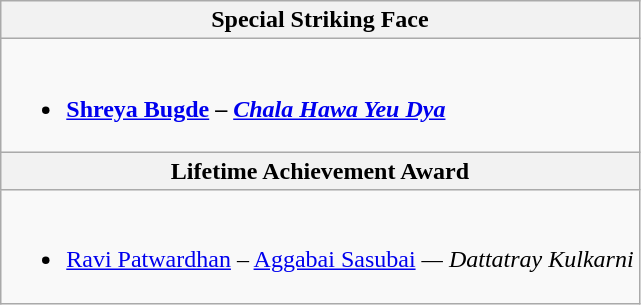<table class="wikitable">
<tr>
<th colspan=2>Special Striking Face</th>
</tr>
<tr>
<td colspan=2><br><ul><li><strong><a href='#'>Shreya Bugde</a> – <em><a href='#'>Chala Hawa Yeu Dya</a><strong><em></li></ul></td>
</tr>
<tr>
<th colspan=2>Lifetime Achievement Award</th>
</tr>
<tr>
<td colspan=2><br><ul><li></strong><a href='#'>Ravi Patwardhan</a> – </em><a href='#'>Aggabai Sasubai</a><em> — Dattatray Kulkarni<strong></li></ul></td>
</tr>
</table>
